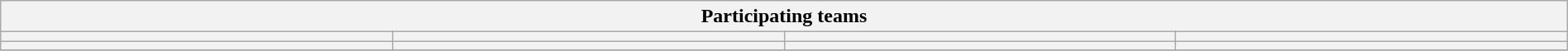<table class="wikitable" style="width:100%;">
<tr>
<th colspan=4><strong>Participating teams</strong></th>
</tr>
<tr>
<th style="width:25%;"></th>
<th style="width:25%;"></th>
<th style="width:25%;"></th>
<th style="width:25%;"></th>
</tr>
<tr>
<th style="width:25%;"></th>
<th style="width:25%;"></th>
<th style="width:25%;"></th>
<th style="width:25%;"></th>
</tr>
<tr>
</tr>
</table>
